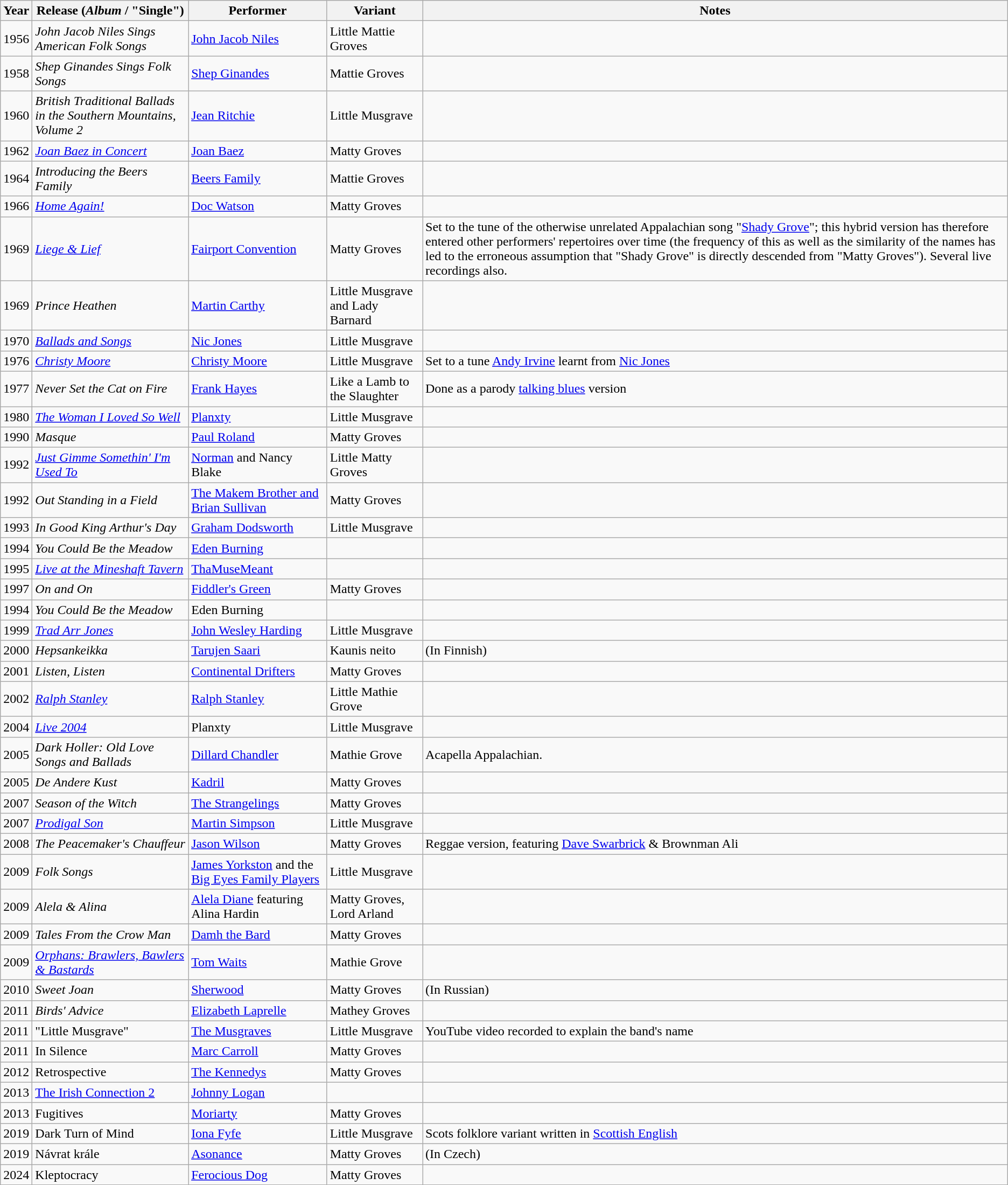<table class="wikitable">
<tr>
<th>Year</th>
<th>Release (<em>Album</em> / "Single")</th>
<th>Performer</th>
<th>Variant</th>
<th>Notes</th>
</tr>
<tr>
<td>1956</td>
<td><em>John Jacob Niles Sings American Folk Songs</em></td>
<td><a href='#'>John Jacob Niles</a></td>
<td>Little Mattie Groves</td>
<td></td>
</tr>
<tr>
<td>1958</td>
<td><em>Shep Ginandes Sings Folk Songs</em></td>
<td><a href='#'>Shep Ginandes</a></td>
<td>Mattie Groves</td>
<td></td>
</tr>
<tr>
<td>1960</td>
<td><em>British Traditional Ballads in the Southern Mountains, Volume 2</em></td>
<td><a href='#'>Jean Ritchie</a></td>
<td>Little Musgrave</td>
<td></td>
</tr>
<tr>
<td>1962</td>
<td><em><a href='#'>Joan Baez in Concert</a></em></td>
<td><a href='#'>Joan Baez</a></td>
<td>Matty Groves</td>
<td></td>
</tr>
<tr>
<td>1964</td>
<td><em>Introducing the Beers Family</em></td>
<td><a href='#'>Beers Family</a></td>
<td>Mattie Groves</td>
<td></td>
</tr>
<tr>
<td>1966</td>
<td><em><a href='#'>Home Again!</a></em></td>
<td><a href='#'>Doc Watson</a></td>
<td>Matty Groves</td>
<td></td>
</tr>
<tr>
<td>1969</td>
<td><em><a href='#'>Liege & Lief</a></em></td>
<td><a href='#'>Fairport Convention</a></td>
<td>Matty Groves</td>
<td>Set to the tune of the otherwise unrelated Appalachian song "<a href='#'>Shady Grove</a>"; this hybrid version has therefore entered other performers' repertoires over time (the frequency of this as well as the similarity of the names has led to the erroneous assumption that "Shady Grove" is directly descended from "Matty Groves"). Several live recordings also.</td>
</tr>
<tr>
<td>1969</td>
<td><em>Prince Heathen</em></td>
<td><a href='#'>Martin Carthy</a></td>
<td>Little Musgrave and Lady Barnard</td>
<td></td>
</tr>
<tr>
<td>1970</td>
<td><em><a href='#'>Ballads and Songs</a></em></td>
<td><a href='#'>Nic Jones</a></td>
<td>Little Musgrave</td>
<td></td>
</tr>
<tr>
<td>1976</td>
<td><em><a href='#'>Christy Moore</a></em></td>
<td><a href='#'>Christy Moore</a></td>
<td>Little Musgrave</td>
<td>Set to a tune <a href='#'>Andy Irvine</a> learnt from <a href='#'>Nic Jones</a></td>
</tr>
<tr>
<td>1977</td>
<td><em>Never Set the Cat on Fire</em></td>
<td><a href='#'>Frank Hayes</a></td>
<td>Like a Lamb to the Slaughter</td>
<td>Done as a parody <a href='#'>talking blues</a> version</td>
</tr>
<tr 1979  |"Mathy Groves" |||Sally Rogers||| The Unclaimed Pint>
<td>1980</td>
<td><em><a href='#'>The Woman I Loved So Well</a></em></td>
<td><a href='#'>Planxty</a></td>
<td>Little Musgrave</td>
<td></td>
</tr>
<tr>
<td>1990</td>
<td><em>Masque</em></td>
<td><a href='#'>Paul Roland</a></td>
<td>Matty Groves</td>
<td></td>
</tr>
<tr>
<td>1992</td>
<td><em><a href='#'>Just Gimme Somethin' I'm Used To</a></em></td>
<td><a href='#'>Norman</a> and Nancy Blake</td>
<td>Little Matty Groves</td>
<td></td>
</tr>
<tr>
<td>1992</td>
<td><em>Out Standing in a Field</em></td>
<td><a href='#'>The Makem Brother and Brian Sullivan</a></td>
<td>Matty Groves</td>
<td></td>
</tr>
<tr>
<td>1993</td>
<td><em>In Good King Arthur's Day</em></td>
<td><a href='#'>Graham Dodsworth</a></td>
<td>Little Musgrave</td>
<td></td>
</tr>
<tr>
<td>1994</td>
<td><em>You Could Be the Meadow</em></td>
<td><a href='#'>Eden Burning</a></td>
<td></td>
<td></td>
</tr>
<tr>
<td>1995</td>
<td><em><a href='#'>Live at the Mineshaft Tavern</a></em></td>
<td><a href='#'>ThaMuseMeant</a></td>
<td></td>
<td></td>
</tr>
<tr>
<td>1997</td>
<td><em>On and On</em></td>
<td><a href='#'>Fiddler's Green</a></td>
<td>Matty Groves</td>
<td></td>
</tr>
<tr>
<td>1994</td>
<td><em>You Could Be the Meadow</em></td>
<td>Eden Burning</td>
<td></td>
<td></td>
</tr>
<tr>
<td>1999</td>
<td><em><a href='#'>Trad Arr Jones</a></em></td>
<td><a href='#'>John Wesley Harding</a></td>
<td>Little Musgrave</td>
<td></td>
</tr>
<tr>
<td>2000</td>
<td><em>Hepsankeikka</em></td>
<td><a href='#'>Tarujen Saari</a></td>
<td>Kaunis neito</td>
<td>(In Finnish)</td>
</tr>
<tr>
<td>2001</td>
<td><em>Listen, Listen</em></td>
<td><a href='#'>Continental Drifters</a></td>
<td>Matty Groves</td>
<td></td>
</tr>
<tr>
<td>2002</td>
<td><em><a href='#'>Ralph Stanley</a></em></td>
<td><a href='#'>Ralph Stanley</a></td>
<td>Little Mathie Grove</td>
<td></td>
</tr>
<tr>
<td>2004</td>
<td><em><a href='#'>Live 2004</a></em></td>
<td>Planxty</td>
<td>Little Musgrave</td>
<td></td>
</tr>
<tr>
<td>2005</td>
<td><em>Dark Holler: Old Love Songs and Ballads</em></td>
<td><a href='#'>Dillard Chandler</a></td>
<td>Mathie Grove</td>
<td>Acapella Appalachian.</td>
</tr>
<tr>
<td>2005</td>
<td><em>De Andere Kust</em></td>
<td><a href='#'>Kadril</a></td>
<td>Matty Groves</td>
<td></td>
</tr>
<tr>
<td>2007</td>
<td><em>Season of the Witch</em></td>
<td><a href='#'>The Strangelings</a></td>
<td>Matty Groves</td>
<td></td>
</tr>
<tr>
<td>2007</td>
<td><em><a href='#'>Prodigal Son</a></em></td>
<td><a href='#'>Martin Simpson</a></td>
<td>Little Musgrave</td>
<td></td>
</tr>
<tr>
<td>2008</td>
<td><em>The Peacemaker's Chauffeur</em></td>
<td><a href='#'>Jason Wilson</a></td>
<td>Matty Groves</td>
<td>Reggae version, featuring <a href='#'>Dave Swarbrick</a> & Brownman Ali</td>
</tr>
<tr>
<td>2009</td>
<td><em>Folk Songs</em></td>
<td><a href='#'>James Yorkston</a> and the <a href='#'>Big Eyes Family Players</a></td>
<td>Little Musgrave</td>
<td></td>
</tr>
<tr>
<td>2009</td>
<td><em>Alela & Alina</em></td>
<td><a href='#'>Alela Diane</a> featuring Alina Hardin</td>
<td>Matty Groves, Lord Arland</td>
<td></td>
</tr>
<tr>
<td>2009</td>
<td><em>Tales From the Crow Man</em></td>
<td><a href='#'>Damh the Bard</a></td>
<td>Matty Groves</td>
<td></td>
</tr>
<tr>
<td>2009</td>
<td><em><a href='#'>Orphans: Brawlers, Bawlers & Bastards</a></em></td>
<td><a href='#'>Tom Waits</a></td>
<td>Mathie Grove</td>
<td></td>
</tr>
<tr>
<td>2010</td>
<td><em>Sweet Joan</em></td>
<td><a href='#'>Sherwood</a></td>
<td>Matty Groves</td>
<td>(In Russian)</td>
</tr>
<tr>
<td>2011</td>
<td><em>Birds' Advice</td>
<td><a href='#'>Elizabeth Laprelle</a></td>
<td>Mathey Groves</td>
</tr>
<tr>
<td>2011</td>
<td>"Little Musgrave"</td>
<td><a href='#'>The Musgraves</a></td>
<td>Little Musgrave</td>
<td>YouTube video recorded to explain the band's name</td>
</tr>
<tr>
<td>2011</td>
<td></em>In Silence<em></td>
<td><a href='#'>Marc Carroll</a></td>
<td>Matty Groves</td>
<td></td>
</tr>
<tr>
<td>2012</td>
<td></em>Retrospective<em></td>
<td><a href='#'>The Kennedys</a></td>
<td>Matty Groves</td>
<td></td>
</tr>
<tr>
<td>2013</td>
<td></em><a href='#'>The Irish Connection 2</a><em></td>
<td><a href='#'>Johnny Logan</a></td>
<td></td>
<td></td>
</tr>
<tr>
<td>2013</td>
<td></em>Fugitives<em></td>
<td><a href='#'>Moriarty</a></td>
<td>Matty Groves</td>
<td></td>
</tr>
<tr>
<td>2019</td>
<td></em>Dark Turn of Mind<em></td>
<td><a href='#'>Iona Fyfe</a></td>
<td>Little Musgrave</td>
<td>Scots folklore variant written in <a href='#'>Scottish English</a></td>
</tr>
<tr>
<td>2019</td>
<td></em>Návrat krále<em></td>
<td><a href='#'>Asonance</a></td>
<td>Matty Groves</td>
<td>(In Czech)</td>
</tr>
<tr>
<td>2024</td>
<td></em>Kleptocracy<em></td>
<td><a href='#'>Ferocious Dog</a></td>
<td>Matty Groves</td>
<td></td>
</tr>
</table>
